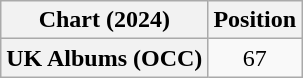<table class="wikitable plainrowheaders" style="text-align:center">
<tr>
<th scope="col">Chart (2024)</th>
<th scope="col">Position</th>
</tr>
<tr>
<th scope="row">UK Albums (OCC)</th>
<td>67</td>
</tr>
</table>
